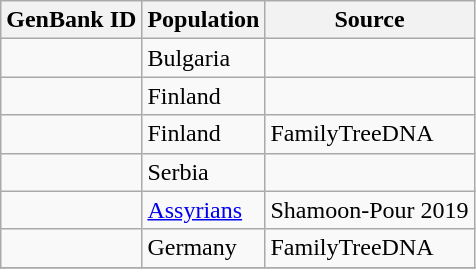<table class="wikitable sortable">
<tr>
<th scope="col">GenBank ID</th>
<th scope="col">Population</th>
<th scope="col">Source</th>
</tr>
<tr>
<td></td>
<td>Bulgaria</td>
<td></td>
</tr>
<tr>
<td></td>
<td>Finland</td>
<td></td>
</tr>
<tr>
<td></td>
<td>Finland</td>
<td>FamilyTreeDNA</td>
</tr>
<tr>
<td></td>
<td>Serbia</td>
<td></td>
</tr>
<tr>
<td></td>
<td><a href='#'>Assyrians</a></td>
<td>Shamoon-Pour 2019</td>
</tr>
<tr>
<td></td>
<td>Germany</td>
<td>FamilyTreeDNA</td>
</tr>
<tr>
</tr>
</table>
